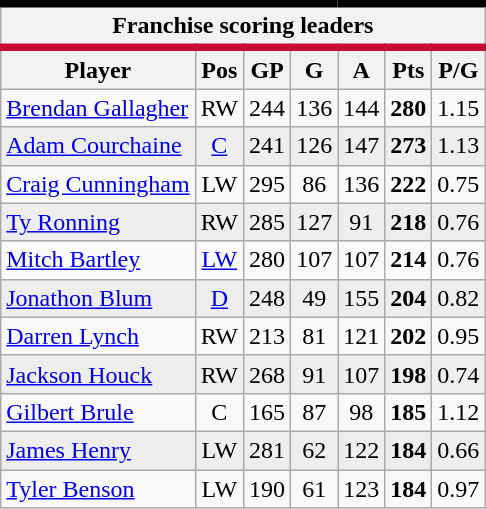<table class="wikitable" style="text-align:center">
<tr>
<th colspan="7" style="border-top:#000000 5px solid; border-bottom:#C60C30 5px solid;">Franchise scoring leaders</th>
</tr>
<tr>
<th align="left">Player</th>
<th>Pos</th>
<th>GP</th>
<th>G</th>
<th>A</th>
<th>Pts</th>
<th>P/G</th>
</tr>
<tr>
<td align="left"><a href='#'>Brendan Gallagher</a></td>
<td>RW</td>
<td>244</td>
<td>136</td>
<td>144</td>
<td><strong>280</strong></td>
<td>1.15</td>
</tr>
<tr bgcolor="#eeeeee">
<td align="left"><a href='#'>Adam Courchaine</a></td>
<td><a href='#'>C</a></td>
<td>241</td>
<td>126</td>
<td>147</td>
<td><strong>273</strong></td>
<td>1.13</td>
</tr>
<tr>
<td align="left"><a href='#'>Craig Cunningham</a></td>
<td>LW</td>
<td>295</td>
<td>86</td>
<td>136</td>
<td><strong>222</strong></td>
<td>0.75</td>
</tr>
<tr bgcolor="#eeeeee">
<td align="left"><a href='#'>Ty Ronning</a></td>
<td>RW</td>
<td>285</td>
<td>127</td>
<td>91</td>
<td><strong>218</strong></td>
<td>0.76</td>
</tr>
<tr>
<td align="left"><a href='#'>Mitch Bartley</a></td>
<td><a href='#'>LW</a></td>
<td>280</td>
<td>107</td>
<td>107</td>
<td><strong>214</strong></td>
<td>0.76</td>
</tr>
<tr bgcolor="#eeeeee">
<td align="left"><a href='#'>Jonathon Blum</a></td>
<td><a href='#'>D</a></td>
<td>248</td>
<td>49</td>
<td>155</td>
<td><strong>204</strong></td>
<td>0.82</td>
</tr>
<tr>
<td align="left"><a href='#'>Darren Lynch</a></td>
<td>RW</td>
<td>213</td>
<td>81</td>
<td>121</td>
<td><strong>202</strong></td>
<td>0.95</td>
</tr>
<tr bgcolor="#eeeeee">
<td align="left"><a href='#'>Jackson Houck</a></td>
<td>RW</td>
<td>268</td>
<td>91</td>
<td>107</td>
<td><strong>198</strong></td>
<td>0.74</td>
</tr>
<tr>
<td align="left"><a href='#'>Gilbert Brule</a></td>
<td>C</td>
<td>165</td>
<td>87</td>
<td>98</td>
<td><strong>185</strong></td>
<td>1.12</td>
</tr>
<tr bgcolor="#eeeeee">
<td align="left"><a href='#'>James Henry</a></td>
<td>LW</td>
<td>281</td>
<td>62</td>
<td>122</td>
<td><strong>184</strong></td>
<td>0.66</td>
</tr>
<tr>
<td align="left"><a href='#'>Tyler Benson</a></td>
<td>LW</td>
<td>190</td>
<td>61</td>
<td>123</td>
<td><strong>184</strong></td>
<td>0.97</td>
</tr>
</table>
